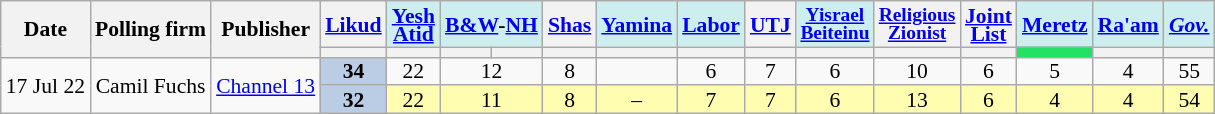<table class="wikitable sortable" style=text-align:center;font-size:90%;line-height:12px>
<tr>
<th rowspan=2>Date</th>
<th rowspan=2>Polling firm</th>
<th rowspan=2>Publisher</th>
<th><a href='#'>Likud</a></th>
<th style=background:#cee><a href='#'>Yesh<br>Atid</a></th>
<th style=background:#cee colspan=2><a href='#'>B&W</a>-<a href='#'>NH</a></th>
<th><a href='#'>Shas</a></th>
<th style=background:#cee><a href='#'>Yamina</a></th>
<th style=background:#cee><a href='#'>Labor</a></th>
<th><a href='#'>UTJ</a></th>
<th style="background:#cee; font-size:90%"><a href='#'>Yisrael<br>Beiteinu</a></th>
<th style=font-size:90%><a href='#'>Religious<br>Zionist</a></th>
<th><a href='#'>Joint<br>List</a></th>
<th style=background:#cee><a href='#'>Meretz</a></th>
<th style=background:#cee><a href='#'>Ra'am</a></th>
<th style=background:#cee><a href='#'><em>Gov.</em></a></th>
</tr>
<tr>
<th style=background:></th>
<th style=background:></th>
<th style=background:></th>
<th style=background:></th>
<th style=background:></th>
<th style=background:></th>
<th style=background:></th>
<th style=background:></th>
<th style=background:></th>
<th style=background:></th>
<th style=background:></th>
<th style=background:#23e164></th>
<th style=background:></th>
<th style=background:></th>
</tr>
<tr>
<td rowspan=2 data-sort-value=2022-07-17>17 Jul 22</td>
<td rowspan=2>Camil Fuchs</td>
<td rowspan=2><a href='#'>Channel 13</a></td>
<td style=background:#BBCDE4><strong>34</strong>	</td>
<td>22					</td>
<td colspan=2>12		</td>
<td>8					</td>
<td>	</td>
<td>6					</td>
<td>7					</td>
<td>6					</td>
<td>10					</td>
<td>6					</td>
<td>5	</td>
<td>4					</td>
<td>55					</td>
</tr>
<tr style=background:#fffdb0>
<td style=background:#BBCDE4><strong>32</strong>	</td>
<td>22					</td>
<td colspan=2>11		</td>
<td>8					</td>
<td>–					</td>
<td>7					</td>
<td>7					</td>
<td>6					</td>
<td>13					</td>
<td>6					</td>
<td>4					</td>
<td>4					</td>
<td>54					</td>
</tr>
</table>
